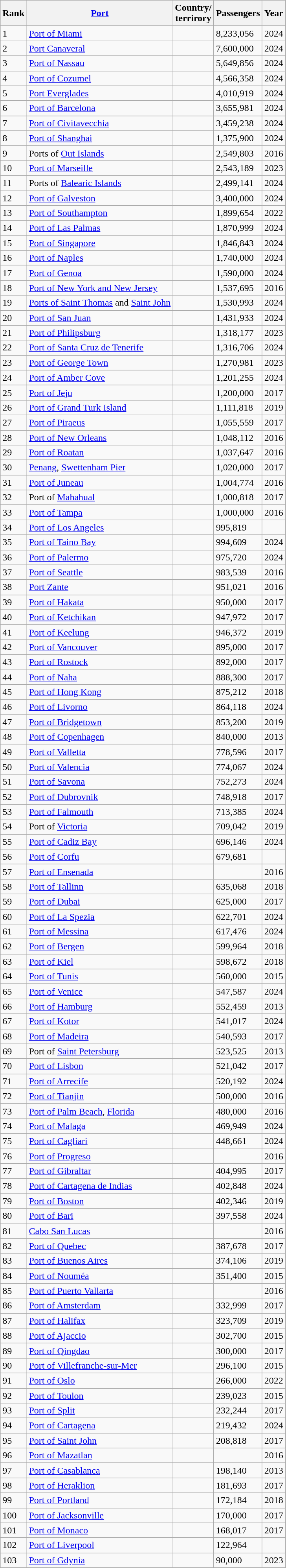<table class="wikitable sortable alternance centre">
<tr>
<th>Rank<br></th>
<th><a href='#'>Port</a></th>
<th>Country/<br>terrirory</th>
<th>Passengers</th>
<th>Year</th>
</tr>
<tr>
<td>1</td>
<td><a href='#'>Port of Miami</a></td>
<td></td>
<td>8,233,056</td>
<td>2024</td>
</tr>
<tr>
<td>2</td>
<td><a href='#'>Port Canaveral</a></td>
<td></td>
<td>7,600,000</td>
<td>2024</td>
</tr>
<tr>
<td>3</td>
<td><a href='#'>Port of Nassau</a></td>
<td></td>
<td>5,649,856</td>
<td>2024</td>
</tr>
<tr>
<td>4</td>
<td><a href='#'>Port of Cozumel</a></td>
<td></td>
<td>4,566,358</td>
<td>2024</td>
</tr>
<tr>
<td>5</td>
<td><a href='#'>Port Everglades</a></td>
<td></td>
<td>4,010,919</td>
<td>2024</td>
</tr>
<tr>
<td>6</td>
<td><a href='#'>Port of Barcelona</a></td>
<td></td>
<td>3,655,981</td>
<td>2024</td>
</tr>
<tr>
<td>7</td>
<td><a href='#'>Port of Civitavecchia</a></td>
<td></td>
<td>3,459,238</td>
<td>2024</td>
</tr>
<tr>
<td>8</td>
<td><a href='#'>Port of Shanghai</a></td>
<td></td>
<td>1,375,900</td>
<td>2024</td>
</tr>
<tr>
<td>9</td>
<td>Ports of <a href='#'>Out Islands</a></td>
<td></td>
<td>2,549,803</td>
<td>2016</td>
</tr>
<tr>
<td>10</td>
<td><a href='#'>Port of Marseille</a></td>
<td></td>
<td>2,543,189</td>
<td>2023</td>
</tr>
<tr>
<td>11</td>
<td>Ports of <a href='#'>Balearic Islands</a></td>
<td></td>
<td>2,499,141</td>
<td>2024</td>
</tr>
<tr>
<td>12</td>
<td><a href='#'>Port of Galveston</a></td>
<td></td>
<td>3,400,000</td>
<td>2024</td>
</tr>
<tr>
<td>13</td>
<td><a href='#'>Port of Southampton</a></td>
<td></td>
<td>1,899,654</td>
<td>2022</td>
</tr>
<tr>
<td>14</td>
<td><a href='#'>Port of Las Palmas</a></td>
<td></td>
<td>1,870,999</td>
<td>2024</td>
</tr>
<tr>
<td>15</td>
<td><a href='#'>Port of Singapore</a></td>
<td></td>
<td>1,846,843</td>
<td>2024</td>
</tr>
<tr>
<td>16</td>
<td><a href='#'>Port of Naples</a></td>
<td></td>
<td>1,740,000</td>
<td>2024</td>
</tr>
<tr>
<td>17</td>
<td><a href='#'>Port of Genoa</a></td>
<td></td>
<td>1,590,000</td>
<td>2024</td>
</tr>
<tr>
<td>18</td>
<td><a href='#'>Port of New York and New Jersey</a></td>
<td></td>
<td>1,537,695</td>
<td>2016</td>
</tr>
<tr>
<td>19</td>
<td><a href='#'>Ports of Saint Thomas</a> and <a href='#'>Saint John</a></td>
<td></td>
<td>1,530,993</td>
<td>2024</td>
</tr>
<tr>
<td>20</td>
<td><a href='#'>Port of San Juan</a></td>
<td></td>
<td>1,431,933</td>
<td>2024</td>
</tr>
<tr>
<td>21</td>
<td><a href='#'>Port of Philipsburg</a></td>
<td></td>
<td>1,318,177</td>
<td>2023</td>
</tr>
<tr>
<td>22</td>
<td><a href='#'>Port of Santa Cruz de Tenerife</a></td>
<td></td>
<td>1,316,706</td>
<td>2024</td>
</tr>
<tr>
<td>23</td>
<td><a href='#'>Port of George Town</a></td>
<td></td>
<td>1,270,981</td>
<td>2023</td>
</tr>
<tr>
<td>24</td>
<td><a href='#'>Port of Amber Cove</a></td>
<td></td>
<td>1,201,255</td>
<td>2024</td>
</tr>
<tr>
<td>25</td>
<td><a href='#'>Port of Jeju</a></td>
<td></td>
<td>1,200,000</td>
<td>2017</td>
</tr>
<tr>
<td>26</td>
<td><a href='#'>Port of Grand Turk Island</a></td>
<td></td>
<td>1,111,818</td>
<td>2019</td>
</tr>
<tr>
<td>27</td>
<td><a href='#'>Port of Piraeus</a></td>
<td></td>
<td>1,055,559</td>
<td>2017</td>
</tr>
<tr>
<td>28</td>
<td><a href='#'>Port of New Orleans</a></td>
<td></td>
<td>1,048,112</td>
<td>2016</td>
</tr>
<tr>
<td>29</td>
<td><a href='#'>Port of Roatan</a></td>
<td></td>
<td>1,037,647</td>
<td>2016</td>
</tr>
<tr>
<td>30</td>
<td><a href='#'>Penang</a>, <a href='#'>Swettenham Pier</a></td>
<td></td>
<td>1,020,000</td>
<td>2017</td>
</tr>
<tr>
<td>31</td>
<td><a href='#'>Port of Juneau</a></td>
<td></td>
<td>1,004,774</td>
<td>2016</td>
</tr>
<tr>
<td>32</td>
<td>Port of <a href='#'>Mahahual</a></td>
<td></td>
<td>1,000,818</td>
<td>2017</td>
</tr>
<tr>
<td>33</td>
<td><a href='#'>Port of Tampa</a></td>
<td></td>
<td>1,000,000</td>
<td>2016</td>
</tr>
<tr>
<td>34</td>
<td><a href='#'>Port of Los Angeles</a></td>
<td></td>
<td>995,819</td>
<td></td>
</tr>
<tr>
<td>35</td>
<td><a href='#'>Port of Taino Bay</a></td>
<td></td>
<td>994,609</td>
<td>2024</td>
</tr>
<tr>
<td>36</td>
<td><a href='#'>Port of Palermo</a></td>
<td></td>
<td>975,720</td>
<td>2024</td>
</tr>
<tr>
<td>37</td>
<td><a href='#'>Port of Seattle</a></td>
<td></td>
<td>983,539</td>
<td>2016</td>
</tr>
<tr>
<td>38</td>
<td><a href='#'>Port Zante</a></td>
<td></td>
<td>951,021</td>
<td>2016</td>
</tr>
<tr>
<td>39</td>
<td><a href='#'>Port of Hakata</a></td>
<td></td>
<td>950,000</td>
<td>2017</td>
</tr>
<tr>
<td>40</td>
<td><a href='#'>Port of Ketchikan</a></td>
<td></td>
<td>947,972</td>
<td>2017</td>
</tr>
<tr>
<td>41</td>
<td><a href='#'>Port of Keelung</a></td>
<td></td>
<td>946,372</td>
<td>2019</td>
</tr>
<tr>
<td>42</td>
<td><a href='#'>Port of Vancouver</a></td>
<td></td>
<td>895,000</td>
<td>2017</td>
</tr>
<tr>
<td>43</td>
<td><a href='#'>Port of Rostock</a></td>
<td></td>
<td>892,000</td>
<td>2017</td>
</tr>
<tr>
<td>44</td>
<td><a href='#'>Port of Naha</a></td>
<td></td>
<td>888,300</td>
<td>2017</td>
</tr>
<tr>
<td>45</td>
<td><a href='#'>Port of Hong Kong</a></td>
<td></td>
<td>875,212</td>
<td>2018</td>
</tr>
<tr>
<td>46</td>
<td><a href='#'>Port of Livorno</a></td>
<td></td>
<td>864,118</td>
<td>2024</td>
</tr>
<tr>
<td>47</td>
<td><a href='#'>Port of Bridgetown</a></td>
<td></td>
<td>853,200</td>
<td>2019</td>
</tr>
<tr>
<td>48</td>
<td><a href='#'>Port of Copenhagen</a></td>
<td></td>
<td>840,000</td>
<td>2013</td>
</tr>
<tr>
<td>49</td>
<td><a href='#'>Port of Valletta</a></td>
<td></td>
<td>778,596</td>
<td>2017</td>
</tr>
<tr>
<td>50</td>
<td><a href='#'>Port of Valencia</a></td>
<td></td>
<td>774,067</td>
<td>2024</td>
</tr>
<tr>
<td>51</td>
<td><a href='#'>Port of Savona</a></td>
<td></td>
<td>752,273</td>
<td>2024</td>
</tr>
<tr>
<td>52</td>
<td><a href='#'>Port of Dubrovnik</a></td>
<td></td>
<td>748,918</td>
<td>2017</td>
</tr>
<tr>
<td>53</td>
<td><a href='#'>Port of Falmouth</a></td>
<td></td>
<td>713,385</td>
<td>2024</td>
</tr>
<tr>
<td>54</td>
<td>Port of <a href='#'>Victoria</a></td>
<td></td>
<td>709,042</td>
<td>2019</td>
</tr>
<tr>
<td>55</td>
<td><a href='#'>Port of Cadiz Bay</a></td>
<td></td>
<td>696,146</td>
<td>2024</td>
</tr>
<tr>
<td>56</td>
<td><a href='#'>Port of Corfu</a></td>
<td></td>
<td>679,681</td>
<td></td>
</tr>
<tr>
<td>57</td>
<td><a href='#'>Port of Ensenada</a></td>
<td></td>
<td></td>
<td>2016</td>
</tr>
<tr>
<td>58</td>
<td><a href='#'>Port of Tallinn</a></td>
<td></td>
<td>635,068</td>
<td>2018</td>
</tr>
<tr>
<td>59</td>
<td><a href='#'>Port of Dubai</a></td>
<td></td>
<td>625,000</td>
<td>2017</td>
</tr>
<tr>
<td>60</td>
<td><a href='#'>Port of La Spezia</a></td>
<td></td>
<td>622,701</td>
<td>2024</td>
</tr>
<tr>
<td>61</td>
<td><a href='#'>Port of Messina</a></td>
<td></td>
<td>617,476</td>
<td>2024</td>
</tr>
<tr>
<td>62</td>
<td><a href='#'>Port of Bergen</a></td>
<td></td>
<td>599,964</td>
<td>2018</td>
</tr>
<tr>
<td>63</td>
<td><a href='#'>Port of Kiel</a></td>
<td></td>
<td>598,672</td>
<td>2018</td>
</tr>
<tr>
<td>64</td>
<td><a href='#'>Port of Tunis</a></td>
<td></td>
<td>560,000</td>
<td>2015</td>
</tr>
<tr>
<td>65</td>
<td><a href='#'>Port of Venice</a></td>
<td></td>
<td>547,587</td>
<td>2024</td>
</tr>
<tr>
<td>66</td>
<td><a href='#'>Port of Hamburg</a></td>
<td></td>
<td>552,459</td>
<td>2013</td>
</tr>
<tr>
<td>67</td>
<td><a href='#'>Port of Kotor</a></td>
<td></td>
<td>541,017</td>
<td>2024</td>
</tr>
<tr>
<td>68</td>
<td><a href='#'>Port of Madeira</a></td>
<td></td>
<td>540,593</td>
<td>2017</td>
</tr>
<tr>
<td>69</td>
<td>Port of <a href='#'>Saint Petersburg</a></td>
<td></td>
<td>523,525</td>
<td>2013</td>
</tr>
<tr>
<td>70</td>
<td><a href='#'>Port of Lisbon</a></td>
<td></td>
<td>521,042</td>
<td>2017</td>
</tr>
<tr>
<td>71</td>
<td><a href='#'>Port of Arrecife</a></td>
<td></td>
<td>520,192</td>
<td>2024</td>
</tr>
<tr>
<td>72</td>
<td><a href='#'>Port of Tianjin</a></td>
<td></td>
<td>500,000</td>
<td>2016</td>
</tr>
<tr>
<td>73</td>
<td><a href='#'>Port of Palm Beach</a>, <a href='#'>Florida</a></td>
<td></td>
<td>480,000</td>
<td>2016</td>
</tr>
<tr>
<td>74</td>
<td><a href='#'>Port of Malaga</a></td>
<td></td>
<td>469,949</td>
<td>2024</td>
</tr>
<tr>
<td>75</td>
<td><a href='#'>Port of Cagliari</a></td>
<td></td>
<td>448,661</td>
<td>2024</td>
</tr>
<tr>
<td>76</td>
<td><a href='#'>Port of Progreso</a></td>
<td></td>
<td></td>
<td>2016</td>
</tr>
<tr>
<td>77</td>
<td><a href='#'>Port of Gibraltar</a></td>
<td></td>
<td>404,995</td>
<td>2017</td>
</tr>
<tr>
</tr>
<tr>
<td>78</td>
<td><a href='#'>Port of Cartagena de Indias</a></td>
<td></td>
<td>402,848</td>
<td>2024</td>
</tr>
<tr>
<td>79</td>
<td><a href='#'>Port of Boston</a></td>
<td></td>
<td>402,346</td>
<td>2019</td>
</tr>
<tr>
<td>80</td>
<td><a href='#'>Port of Bari</a></td>
<td></td>
<td>397,558</td>
<td>2024</td>
</tr>
<tr>
<td>81</td>
<td><a href='#'>Cabo San Lucas</a></td>
<td></td>
<td></td>
<td>2016</td>
</tr>
<tr>
<td>82</td>
<td><a href='#'>Port of Quebec</a></td>
<td></td>
<td>387,678</td>
<td>2017</td>
</tr>
<tr>
<td>83</td>
<td><a href='#'>Port of Buenos Aires</a></td>
<td></td>
<td>374,106</td>
<td>2019</td>
</tr>
<tr>
<td>84</td>
<td><a href='#'>Port of Nouméa</a></td>
<td></td>
<td>351,400</td>
<td>2015</td>
</tr>
<tr>
<td>85</td>
<td><a href='#'>Port of Puerto Vallarta</a></td>
<td></td>
<td></td>
<td>2016</td>
</tr>
<tr>
<td>86</td>
<td><a href='#'>Port of Amsterdam</a></td>
<td></td>
<td>332,999</td>
<td>2017</td>
</tr>
<tr>
<td>87</td>
<td><a href='#'>Port of Halifax</a></td>
<td></td>
<td>323,709</td>
<td>2019</td>
</tr>
<tr>
<td>88</td>
<td><a href='#'>Port of Ajaccio</a></td>
<td></td>
<td>302,700</td>
<td>2015</td>
</tr>
<tr>
<td>89</td>
<td><a href='#'>Port of Qingdao</a></td>
<td></td>
<td>300,000</td>
<td>2017</td>
</tr>
<tr>
<td>90</td>
<td><a href='#'>Port of Villefranche-sur-Mer</a></td>
<td></td>
<td>296,100</td>
<td>2015</td>
</tr>
<tr>
<td>91</td>
<td><a href='#'>Port of Oslo</a></td>
<td></td>
<td>266,000</td>
<td>2022</td>
</tr>
<tr>
<td>92</td>
<td><a href='#'>Port of Toulon</a></td>
<td></td>
<td>239,023</td>
<td>2015</td>
</tr>
<tr>
<td>93</td>
<td><a href='#'>Port of Split</a></td>
<td></td>
<td>232,244</td>
<td>2017</td>
</tr>
<tr>
<td>94</td>
<td><a href='#'>Port of Cartagena</a></td>
<td></td>
<td>219,432</td>
<td>2024</td>
</tr>
<tr>
<td>95</td>
<td><a href='#'>Port of Saint John</a></td>
<td></td>
<td>208,818</td>
<td>2017</td>
</tr>
<tr>
<td>96</td>
<td><a href='#'>Port of Mazatlan</a></td>
<td></td>
<td></td>
<td>2016</td>
</tr>
<tr>
<td>97</td>
<td><a href='#'>Port of Casablanca</a></td>
<td></td>
<td>198,140</td>
<td>2013</td>
</tr>
<tr>
<td>98</td>
<td><a href='#'>Port of Heraklion</a></td>
<td></td>
<td>181,693</td>
<td>2017</td>
</tr>
<tr>
<td>99</td>
<td><a href='#'>Port of Portland</a></td>
<td></td>
<td>172,184</td>
<td>2018</td>
</tr>
<tr>
<td>100</td>
<td><a href='#'>Port of Jacksonville</a></td>
<td></td>
<td>170,000</td>
<td>2017</td>
</tr>
<tr>
<td>101</td>
<td><a href='#'>Port of Monaco</a></td>
<td></td>
<td>168,017</td>
<td>2017</td>
</tr>
<tr>
<td>102</td>
<td><a href='#'>Port of Liverpool</a></td>
<td></td>
<td>122,964</td>
<td></td>
</tr>
<tr>
<td>103</td>
<td><a href='#'>Port of Gdynia</a></td>
<td></td>
<td>90,000</td>
<td>2023</td>
</tr>
<tr>
</tr>
</table>
